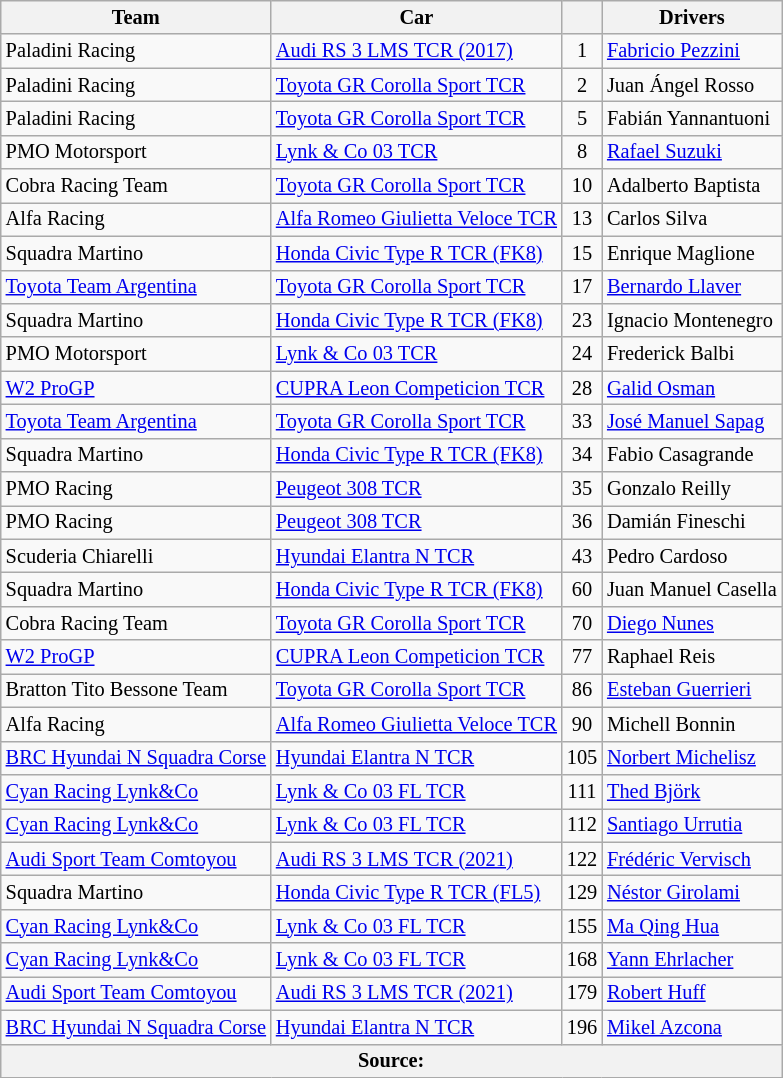<table class="wikitable" style="font-size: 85%;">
<tr>
<th>Team</th>
<th>Car</th>
<th></th>
<th>Drivers</th>
</tr>
<tr>
<td> Paladini Racing</td>
<td><a href='#'>Audi RS 3 LMS TCR (2017)</a></td>
<td align=center>1</td>
<td> <a href='#'>Fabricio Pezzini</a></td>
</tr>
<tr>
<td> Paladini Racing</td>
<td><a href='#'>Toyota GR Corolla Sport TCR</a></td>
<td align=center>2</td>
<td> Juan Ángel Rosso</td>
</tr>
<tr>
<td> Paladini Racing</td>
<td><a href='#'>Toyota GR Corolla Sport TCR</a></td>
<td align=center>5</td>
<td> Fabián Yannantuoni</td>
</tr>
<tr>
<td> PMO Motorsport</td>
<td><a href='#'>Lynk & Co 03 TCR</a></td>
<td align=center>8</td>
<td> <a href='#'>Rafael Suzuki</a></td>
</tr>
<tr>
<td> Cobra Racing Team</td>
<td><a href='#'>Toyota GR Corolla Sport TCR</a></td>
<td align=center>10</td>
<td> Adalberto Baptista</td>
</tr>
<tr>
<td> Alfa Racing</td>
<td><a href='#'>Alfa Romeo Giulietta Veloce TCR</a></td>
<td align=center>13</td>
<td> Carlos Silva</td>
</tr>
<tr>
<td> Squadra Martino</td>
<td><a href='#'>Honda Civic Type R TCR (FK8)</a></td>
<td align=center>15</td>
<td> Enrique Maglione</td>
</tr>
<tr>
<td> <a href='#'>Toyota Team Argentina</a></td>
<td><a href='#'>Toyota GR Corolla Sport TCR</a></td>
<td align=center>17</td>
<td> <a href='#'>Bernardo Llaver</a></td>
</tr>
<tr>
<td> Squadra Martino</td>
<td><a href='#'>Honda Civic Type R TCR (FK8)</a></td>
<td align=center>23</td>
<td> Ignacio Montenegro</td>
</tr>
<tr>
<td> PMO Motorsport</td>
<td><a href='#'>Lynk & Co 03 TCR</a></td>
<td align=center>24</td>
<td> Frederick Balbi</td>
</tr>
<tr>
<td> <a href='#'>W2 ProGP</a></td>
<td><a href='#'>CUPRA Leon Competicion TCR</a></td>
<td align=center>28</td>
<td> <a href='#'>Galid Osman</a></td>
</tr>
<tr>
<td> <a href='#'>Toyota Team Argentina</a></td>
<td><a href='#'>Toyota GR Corolla Sport TCR</a></td>
<td align=center>33</td>
<td> <a href='#'>José Manuel Sapag</a></td>
</tr>
<tr>
<td> Squadra Martino</td>
<td><a href='#'>Honda Civic Type R TCR (FK8)</a></td>
<td align=center>34</td>
<td> Fabio Casagrande</td>
</tr>
<tr>
<td> PMO Racing</td>
<td><a href='#'>Peugeot 308 TCR</a></td>
<td align=center>35</td>
<td> Gonzalo Reilly</td>
</tr>
<tr>
<td> PMO Racing</td>
<td><a href='#'>Peugeot 308 TCR</a></td>
<td align=center>36</td>
<td> Damián Fineschi</td>
</tr>
<tr>
<td> Scuderia Chiarelli</td>
<td><a href='#'>Hyundai Elantra N TCR</a></td>
<td align=center>43</td>
<td> Pedro Cardoso</td>
</tr>
<tr>
<td> Squadra Martino</td>
<td><a href='#'>Honda Civic Type R TCR (FK8)</a></td>
<td align=center>60</td>
<td> Juan Manuel Casella</td>
</tr>
<tr>
<td> Cobra Racing Team</td>
<td><a href='#'>Toyota GR Corolla Sport TCR</a></td>
<td align=center>70</td>
<td> <a href='#'>Diego Nunes</a></td>
</tr>
<tr>
<td> <a href='#'>W2 ProGP</a></td>
<td><a href='#'>CUPRA Leon Competicion TCR</a></td>
<td align=center>77</td>
<td> Raphael Reis</td>
</tr>
<tr>
<td> Bratton Tito Bessone Team</td>
<td><a href='#'>Toyota GR Corolla Sport TCR</a></td>
<td align=center>86</td>
<td> <a href='#'>Esteban Guerrieri</a></td>
</tr>
<tr>
<td> Alfa Racing</td>
<td><a href='#'>Alfa Romeo Giulietta Veloce TCR</a></td>
<td align=center>90</td>
<td> Michell Bonnin</td>
</tr>
<tr>
<td> <a href='#'>BRC Hyundai N Squadra Corse</a></td>
<td><a href='#'>Hyundai Elantra N TCR</a></td>
<td align=center>105</td>
<td> <a href='#'>Norbert Michelisz</a></td>
</tr>
<tr>
<td> <a href='#'>Cyan Racing Lynk&Co</a></td>
<td><a href='#'>Lynk & Co 03 FL TCR</a></td>
<td align=center>111</td>
<td> <a href='#'>Thed Björk</a></td>
</tr>
<tr>
<td> <a href='#'>Cyan Racing Lynk&Co</a></td>
<td><a href='#'>Lynk & Co 03 FL TCR</a></td>
<td align=center>112</td>
<td> <a href='#'>Santiago Urrutia</a></td>
</tr>
<tr>
<td> <a href='#'>Audi Sport Team Comtoyou</a></td>
<td><a href='#'>Audi RS 3 LMS TCR (2021)</a></td>
<td align=center>122</td>
<td> <a href='#'>Frédéric Vervisch</a></td>
</tr>
<tr>
<td> Squadra Martino</td>
<td><a href='#'>Honda Civic Type R TCR (FL5)</a></td>
<td align=center>129</td>
<td> <a href='#'>Néstor Girolami</a></td>
</tr>
<tr>
<td> <a href='#'>Cyan Racing Lynk&Co</a></td>
<td><a href='#'>Lynk & Co 03 FL TCR</a></td>
<td align=center>155</td>
<td> <a href='#'>Ma Qing Hua</a></td>
</tr>
<tr>
<td> <a href='#'>Cyan Racing Lynk&Co</a></td>
<td><a href='#'>Lynk & Co 03 FL TCR</a></td>
<td align=center>168</td>
<td> <a href='#'>Yann Ehrlacher</a></td>
</tr>
<tr>
<td> <a href='#'>Audi Sport Team Comtoyou</a></td>
<td><a href='#'>Audi RS 3 LMS TCR (2021)</a></td>
<td align=center>179</td>
<td> <a href='#'>Robert Huff</a></td>
</tr>
<tr>
<td> <a href='#'>BRC Hyundai N Squadra Corse</a></td>
<td><a href='#'>Hyundai Elantra N TCR</a></td>
<td align=center>196</td>
<td> <a href='#'>Mikel Azcona</a></td>
</tr>
<tr>
<th colspan=4>Source:</th>
</tr>
</table>
